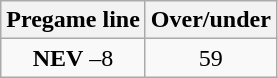<table class="wikitable">
<tr align="center">
<th style=>Pregame line</th>
<th style=>Over/under</th>
</tr>
<tr align="center">
<td><strong>NEV</strong> –8</td>
<td>59</td>
</tr>
</table>
